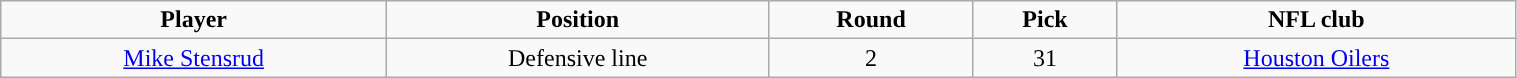<table class="wikitable" width="80%">
<tr align="center">
<td><strong>Player</strong></td>
<td><strong>Position</strong></td>
<td><strong>Round</strong></td>
<td><strong>Pick</strong></td>
<td><strong>NFL club</strong></td>
</tr>
<tr align="center" bgcolor="">
<td><a href='#'>Mike Stensrud</a></td>
<td>Defensive line</td>
<td>2</td>
<td>31</td>
<td><a href='#'>Houston Oilers</a></td>
</tr>
</table>
